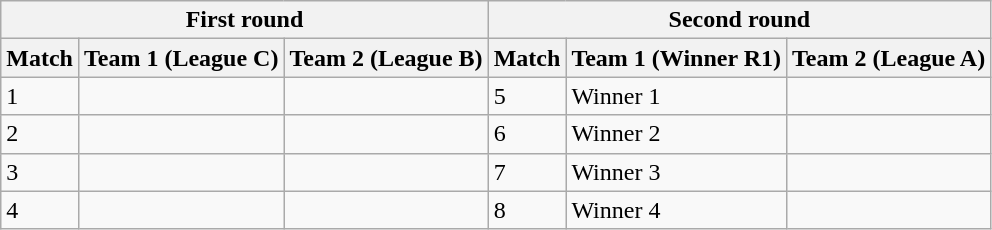<table class="wikitable">
<tr>
<th colspan=3>First round</th>
<th colspan=3>Second round</th>
</tr>
<tr>
<th>Match</th>
<th>Team 1 (League C)</th>
<th>Team 2 (League B)</th>
<th>Match</th>
<th>Team 1 (Winner R1)</th>
<th>Team 2 (League A)</th>
</tr>
<tr>
<td>1</td>
<td></td>
<td></td>
<td>5</td>
<td>Winner 1</td>
<td></td>
</tr>
<tr>
<td>2</td>
<td></td>
<td></td>
<td>6</td>
<td>Winner 2</td>
<td></td>
</tr>
<tr>
<td>3</td>
<td></td>
<td></td>
<td>7</td>
<td>Winner 3</td>
<td></td>
</tr>
<tr>
<td>4</td>
<td></td>
<td></td>
<td>8</td>
<td>Winner 4</td>
<td></td>
</tr>
</table>
